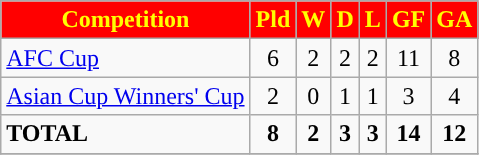<table class="wikitable">
<tr>
<th style="color:#FFFF00; background: #FF0000;">Competition</th>
<th style="color:#FFFF00; background: #FF0000;">Pld</th>
<th style="color:#FFFF00; background: #FF0000;">W</th>
<th style="color:#FFFF00; background: #FF0000;">D</th>
<th style="color:#FFFF00; background: #FF0000;">L</th>
<th style="color:#FFFF00; background: #FF0000;">GF</th>
<th style="color:#FFFF00; background: #FF0000;">GA</th>
</tr>
<tr>
<td><a href='#'>AFC Cup</a></td>
<td style="text-align:center;">6</td>
<td style="text-align:center;">2</td>
<td style="text-align:center;">2</td>
<td style="text-align:center;">2</td>
<td style="text-align:center;">11</td>
<td style="text-align:center;">8</td>
</tr>
<tr>
<td><a href='#'>Asian Cup Winners' Cup</a></td>
<td style="text-align:center;">2</td>
<td style="text-align:center;">0</td>
<td style="text-align:center;">1</td>
<td style="text-align:center;">1</td>
<td style="text-align:center;">3</td>
<td style="text-align:center;">4</td>
</tr>
<tr>
<td><strong>TOTAL</strong></td>
<td style="text-align:center;"><strong>8</strong></td>
<td style="text-align:center;"><strong>2</strong></td>
<td style="text-align:center;"><strong>3</strong></td>
<td style="text-align:center;"><strong>3</strong></td>
<td style="text-align:center;"><strong>14</strong></td>
<td style="text-align:center;"><strong>12</strong></td>
</tr>
<tr>
</tr>
</table>
